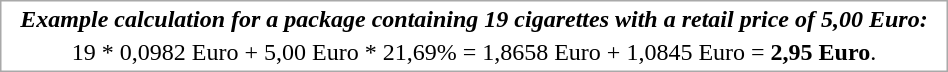<table style="border-spacing: 2px; border: 1px solid darkgray;width:50%;">
<tr>
<th><em>Example calculation for a package containing 19 cigarettes with a retail price of 5,00 Euro:</em></th>
</tr>
<tr border="0">
<td align="center">19 * 0,0982 Euro + 5,00 Euro * 21,69% = 1,8658 Euro + 1,0845 Euro = <strong>2,95 Euro</strong>.</td>
</tr>
</table>
